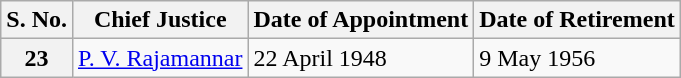<table class="wikitable sortable">
<tr>
<th>S. No.</th>
<th>Chief Justice</th>
<th>Date of Appointment</th>
<th>Date of Retirement</th>
</tr>
<tr>
<th>23</th>
<td><a href='#'>P. V. Rajamannar</a></td>
<td>22 April 1948</td>
<td>9 May 1956</td>
</tr>
</table>
